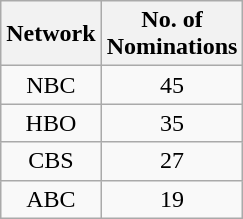<table class="wikitable">
<tr>
<th>Network</th>
<th>No. of<br>Nominations</th>
</tr>
<tr style="text-align:center">
<td>NBC</td>
<td>45</td>
</tr>
<tr style="text-align:center">
<td>HBO</td>
<td>35</td>
</tr>
<tr style="text-align:center">
<td>CBS</td>
<td>27</td>
</tr>
<tr style="text-align:center">
<td>ABC</td>
<td>19</td>
</tr>
</table>
